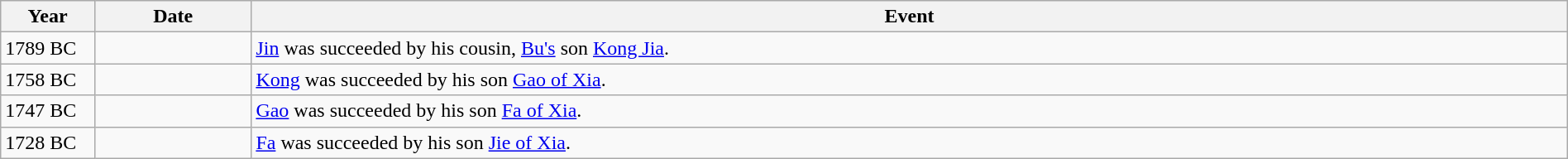<table class="wikitable" width="100%">
<tr>
<th style="width:6%">Year</th>
<th style="width:10%">Date</th>
<th>Event</th>
</tr>
<tr>
<td>1789 BC</td>
<td></td>
<td><a href='#'>Jin</a> was succeeded by his cousin, <a href='#'>Bu's</a> son <a href='#'>Kong Jia</a>.</td>
</tr>
<tr>
<td>1758 BC</td>
<td></td>
<td><a href='#'>Kong</a> was succeeded by his son <a href='#'>Gao of Xia</a>.</td>
</tr>
<tr>
<td>1747 BC</td>
<td></td>
<td><a href='#'>Gao</a> was succeeded by his son <a href='#'>Fa of Xia</a>.</td>
</tr>
<tr>
<td>1728 BC</td>
<td></td>
<td><a href='#'>Fa</a> was succeeded by his son <a href='#'>Jie of Xia</a>.</td>
</tr>
</table>
